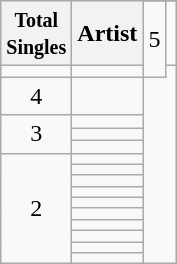<table class="wikitable sortable plainrowheaders">
<tr>
<th rowspan="2"><small>Total<br>Singles</small></th>
<th rowspan="2">Artist</th>
</tr>
<tr>
<td rowspan="2" align="center">5</td>
<td></td>
</tr>
<tr>
<td></td>
</tr>
<tr>
<td align="center">4</td>
<td></td>
</tr>
<tr>
<td rowspan="3" align="center">3</td>
<td></td>
</tr>
<tr>
<td></td>
</tr>
<tr>
<td></td>
</tr>
<tr>
<td rowspan="10" align="center">2</td>
<td></td>
</tr>
<tr>
<td></td>
</tr>
<tr>
<td></td>
</tr>
<tr>
<td></td>
</tr>
<tr>
<td></td>
</tr>
<tr>
<td></td>
</tr>
<tr>
<td></td>
</tr>
<tr>
<td></td>
</tr>
<tr>
<td></td>
</tr>
<tr>
<td></td>
</tr>
</table>
